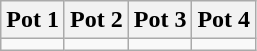<table class="wikitable">
<tr>
<th width=25%>Pot 1</th>
<th width=25%>Pot 2</th>
<th width=25%>Pot 3</th>
<th width=25%>Pot 4</th>
</tr>
<tr style="vertical-align:top">
<td></td>
<td></td>
<td></td>
<td></td>
</tr>
</table>
